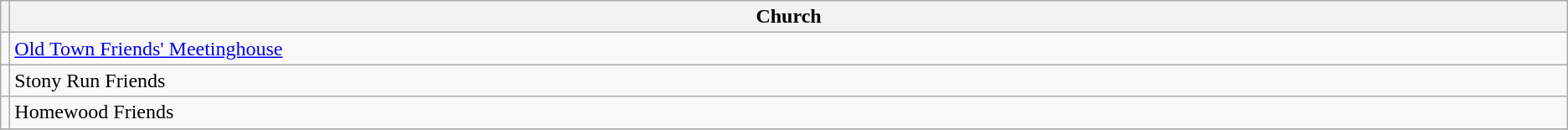<table class="wikitable">
<tr>
<th width="0%"></th>
<th width="100%">Church</th>
</tr>
<tr>
<td></td>
<td><a href='#'>Old Town Friends' Meetinghouse</a></td>
</tr>
<tr>
<td></td>
<td>Stony Run Friends</td>
</tr>
<tr>
<td></td>
<td>Homewood Friends</td>
</tr>
<tr>
</tr>
</table>
